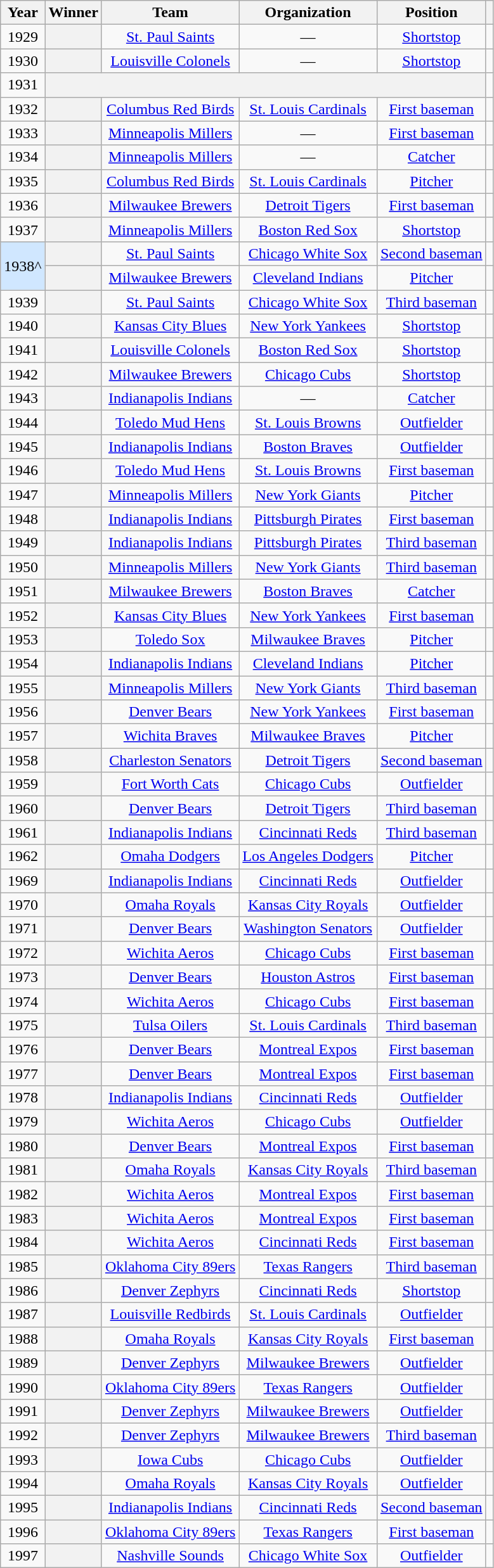<table class="wikitable sortable plainrowheaders" style="text-align:center">
<tr>
<th scope="col">Year</th>
<th scope="col">Winner</th>
<th scope="col">Team</th>
<th scope="col">Organization</th>
<th scope="col">Position</th>
<th scope="col" class="unsortable"></th>
</tr>
<tr>
<td>1929</td>
<th scope="row" style="text-align:center"></th>
<td><a href='#'>St. Paul Saints</a></td>
<td>—</td>
<td><a href='#'>Shortstop</a></td>
<td></td>
</tr>
<tr>
<td>1930</td>
<th scope="row" style="text-align:center"></th>
<td><a href='#'>Louisville Colonels</a></td>
<td>—</td>
<td><a href='#'>Shortstop</a></td>
<td></td>
</tr>
<tr>
<td>1931</td>
<th scope="row" colspan="4" style="text-align:center"></th>
<td></td>
</tr>
<tr>
<td>1932</td>
<th scope="row" style="text-align:center"></th>
<td><a href='#'>Columbus Red Birds</a></td>
<td><a href='#'>St. Louis Cardinals</a></td>
<td><a href='#'>First baseman</a></td>
<td></td>
</tr>
<tr>
<td>1933</td>
<th scope="row" style="text-align:center"></th>
<td><a href='#'>Minneapolis Millers</a></td>
<td>—</td>
<td><a href='#'>First baseman</a></td>
<td></td>
</tr>
<tr>
<td>1934</td>
<th scope="row" style="text-align:center"></th>
<td><a href='#'>Minneapolis Millers</a></td>
<td>—</td>
<td><a href='#'>Catcher</a></td>
<td></td>
</tr>
<tr>
<td>1935</td>
<th scope="row" style="text-align:center"></th>
<td><a href='#'>Columbus Red Birds</a></td>
<td><a href='#'>St. Louis Cardinals</a></td>
<td><a href='#'>Pitcher</a></td>
<td></td>
</tr>
<tr>
<td>1936</td>
<th scope="row" style="text-align:center"></th>
<td><a href='#'>Milwaukee Brewers</a></td>
<td><a href='#'>Detroit Tigers</a></td>
<td><a href='#'>First baseman</a></td>
<td></td>
</tr>
<tr>
<td>1937</td>
<th scope="row" style="text-align:center"></th>
<td><a href='#'>Minneapolis Millers</a></td>
<td><a href='#'>Boston Red Sox</a></td>
<td><a href='#'>Shortstop</a></td>
<td></td>
</tr>
<tr>
<td style="background-color:#D0E7FF;" rowspan="2">1938^</td>
<th scope="row" style="text-align:center"></th>
<td><a href='#'>St. Paul Saints</a></td>
<td><a href='#'>Chicago White Sox</a></td>
<td><a href='#'>Second baseman</a></td>
<td></td>
</tr>
<tr>
<th scope="row" style="text-align:center"></th>
<td><a href='#'>Milwaukee Brewers</a></td>
<td><a href='#'>Cleveland Indians</a></td>
<td><a href='#'>Pitcher</a></td>
<td></td>
</tr>
<tr>
<td>1939</td>
<th scope="row" style="text-align:center"></th>
<td><a href='#'>St. Paul Saints</a></td>
<td><a href='#'>Chicago White Sox</a></td>
<td><a href='#'>Third baseman</a></td>
<td></td>
</tr>
<tr>
<td>1940</td>
<th scope="row" style="text-align:center"></th>
<td><a href='#'>Kansas City Blues</a></td>
<td><a href='#'>New York Yankees</a></td>
<td><a href='#'>Shortstop</a></td>
<td></td>
</tr>
<tr>
<td>1941</td>
<th scope="row" style="text-align:center"></th>
<td><a href='#'>Louisville Colonels</a></td>
<td><a href='#'>Boston Red Sox</a></td>
<td><a href='#'>Shortstop</a></td>
<td></td>
</tr>
<tr>
<td>1942</td>
<th scope="row" style="text-align:center"></th>
<td><a href='#'>Milwaukee Brewers</a></td>
<td><a href='#'>Chicago Cubs</a></td>
<td><a href='#'>Shortstop</a></td>
<td></td>
</tr>
<tr>
<td>1943</td>
<th scope="row" style="text-align:center"></th>
<td><a href='#'>Indianapolis Indians</a></td>
<td>—</td>
<td><a href='#'>Catcher</a></td>
<td></td>
</tr>
<tr>
<td>1944</td>
<th scope="row" style="text-align:center"></th>
<td><a href='#'>Toledo Mud Hens</a></td>
<td><a href='#'>St. Louis Browns</a></td>
<td><a href='#'>Outfielder</a></td>
<td></td>
</tr>
<tr>
<td>1945</td>
<th scope="row" style="text-align:center"></th>
<td><a href='#'>Indianapolis Indians</a></td>
<td><a href='#'>Boston Braves</a></td>
<td><a href='#'>Outfielder</a></td>
<td></td>
</tr>
<tr>
<td>1946</td>
<th scope="row" style="text-align:center"></th>
<td><a href='#'>Toledo Mud Hens</a></td>
<td><a href='#'>St. Louis Browns</a></td>
<td><a href='#'>First baseman</a></td>
<td></td>
</tr>
<tr>
<td>1947</td>
<th scope="row" style="text-align:center"></th>
<td><a href='#'>Minneapolis Millers</a></td>
<td><a href='#'>New York Giants</a></td>
<td><a href='#'>Pitcher</a></td>
<td></td>
</tr>
<tr>
<td>1948</td>
<th scope="row" style="text-align:center"></th>
<td><a href='#'>Indianapolis Indians</a></td>
<td><a href='#'>Pittsburgh Pirates</a></td>
<td><a href='#'>First baseman</a></td>
<td></td>
</tr>
<tr>
<td>1949</td>
<th scope="row" style="text-align:center"></th>
<td><a href='#'>Indianapolis Indians</a></td>
<td><a href='#'>Pittsburgh Pirates</a></td>
<td><a href='#'>Third baseman</a></td>
<td></td>
</tr>
<tr>
<td>1950</td>
<th scope="row" style="text-align:center"></th>
<td><a href='#'>Minneapolis Millers</a></td>
<td><a href='#'>New York Giants</a></td>
<td><a href='#'>Third baseman</a></td>
<td></td>
</tr>
<tr>
<td>1951</td>
<th scope="row" style="text-align:center"></th>
<td><a href='#'>Milwaukee Brewers</a></td>
<td><a href='#'>Boston Braves</a></td>
<td><a href='#'>Catcher</a></td>
<td></td>
</tr>
<tr>
<td>1952</td>
<th scope="row" style="text-align:center"></th>
<td><a href='#'>Kansas City Blues</a></td>
<td><a href='#'>New York Yankees</a></td>
<td><a href='#'>First baseman</a></td>
<td></td>
</tr>
<tr>
<td>1953</td>
<th scope="row" style="text-align:center"></th>
<td><a href='#'>Toledo Sox</a></td>
<td><a href='#'>Milwaukee Braves</a></td>
<td><a href='#'>Pitcher</a></td>
<td></td>
</tr>
<tr>
<td>1954</td>
<th scope="row" style="text-align:center"></th>
<td><a href='#'>Indianapolis Indians</a></td>
<td><a href='#'>Cleveland Indians</a></td>
<td><a href='#'>Pitcher</a></td>
<td></td>
</tr>
<tr>
<td>1955</td>
<th scope="row" style="text-align:center"></th>
<td><a href='#'>Minneapolis Millers</a></td>
<td><a href='#'>New York Giants</a></td>
<td><a href='#'>Third baseman</a></td>
<td></td>
</tr>
<tr>
<td>1956</td>
<th scope="row" style="text-align:center"></th>
<td><a href='#'>Denver Bears</a></td>
<td><a href='#'>New York Yankees</a></td>
<td><a href='#'>First baseman</a></td>
<td></td>
</tr>
<tr>
<td>1957</td>
<th scope="row" style="text-align:center"></th>
<td><a href='#'>Wichita Braves</a></td>
<td><a href='#'>Milwaukee Braves</a></td>
<td><a href='#'>Pitcher</a></td>
<td></td>
</tr>
<tr>
<td>1958</td>
<th scope="row" style="text-align:center"></th>
<td><a href='#'>Charleston Senators</a></td>
<td><a href='#'>Detroit Tigers</a></td>
<td><a href='#'>Second baseman</a></td>
<td></td>
</tr>
<tr>
<td>1959</td>
<th scope="row" style="text-align:center"></th>
<td><a href='#'>Fort Worth Cats</a></td>
<td><a href='#'>Chicago Cubs</a></td>
<td><a href='#'>Outfielder</a></td>
<td></td>
</tr>
<tr>
<td>1960</td>
<th scope="row" style="text-align:center"></th>
<td><a href='#'>Denver Bears</a></td>
<td><a href='#'>Detroit Tigers</a></td>
<td><a href='#'>Third baseman</a></td>
<td></td>
</tr>
<tr>
<td>1961</td>
<th scope="row" style="text-align:center"></th>
<td><a href='#'>Indianapolis Indians</a></td>
<td><a href='#'>Cincinnati Reds</a></td>
<td><a href='#'>Third baseman</a></td>
<td></td>
</tr>
<tr>
<td>1962</td>
<th scope="row" style="text-align:center"></th>
<td><a href='#'>Omaha Dodgers</a></td>
<td><a href='#'>Los Angeles Dodgers</a></td>
<td><a href='#'>Pitcher</a></td>
<td></td>
</tr>
<tr>
<td>1969</td>
<th scope="row" style="text-align:center"></th>
<td><a href='#'>Indianapolis Indians</a></td>
<td><a href='#'>Cincinnati Reds</a></td>
<td><a href='#'>Outfielder</a></td>
<td></td>
</tr>
<tr>
<td>1970</td>
<th scope="row" style="text-align:center"></th>
<td><a href='#'>Omaha Royals</a></td>
<td><a href='#'>Kansas City Royals</a></td>
<td><a href='#'>Outfielder</a></td>
<td></td>
</tr>
<tr>
<td>1971</td>
<th scope="row" style="text-align:center"></th>
<td><a href='#'>Denver Bears</a></td>
<td><a href='#'>Washington Senators</a></td>
<td><a href='#'>Outfielder</a></td>
<td></td>
</tr>
<tr>
<td>1972</td>
<th scope="row" style="text-align:center"></th>
<td><a href='#'>Wichita Aeros</a></td>
<td><a href='#'>Chicago Cubs</a></td>
<td><a href='#'>First baseman</a></td>
<td></td>
</tr>
<tr>
<td>1973</td>
<th scope="row" style="text-align:center"></th>
<td><a href='#'>Denver Bears</a></td>
<td><a href='#'>Houston Astros</a></td>
<td><a href='#'>First baseman</a></td>
<td></td>
</tr>
<tr>
<td>1974</td>
<th scope="row" style="text-align:center"></th>
<td><a href='#'>Wichita Aeros</a></td>
<td><a href='#'>Chicago Cubs</a></td>
<td><a href='#'>First baseman</a></td>
<td></td>
</tr>
<tr>
<td>1975</td>
<th scope="row" style="text-align:center"></th>
<td><a href='#'>Tulsa Oilers</a></td>
<td><a href='#'>St. Louis Cardinals</a></td>
<td><a href='#'>Third baseman</a></td>
<td></td>
</tr>
<tr>
<td>1976</td>
<th scope="row" style="text-align:center"></th>
<td><a href='#'>Denver Bears</a></td>
<td><a href='#'>Montreal Expos</a></td>
<td><a href='#'>First baseman</a></td>
<td></td>
</tr>
<tr>
<td>1977</td>
<th scope="row" style="text-align:center"></th>
<td><a href='#'>Denver Bears</a></td>
<td><a href='#'>Montreal Expos</a></td>
<td><a href='#'>First baseman</a></td>
<td></td>
</tr>
<tr>
<td>1978</td>
<th scope="row" style="text-align:center"></th>
<td><a href='#'>Indianapolis Indians</a></td>
<td><a href='#'>Cincinnati Reds</a></td>
<td><a href='#'>Outfielder</a></td>
<td></td>
</tr>
<tr>
<td>1979</td>
<th scope="row" style="text-align:center"></th>
<td><a href='#'>Wichita Aeros</a></td>
<td><a href='#'>Chicago Cubs</a></td>
<td><a href='#'>Outfielder</a></td>
<td></td>
</tr>
<tr>
<td>1980</td>
<th scope="row" style="text-align:center"></th>
<td><a href='#'>Denver Bears</a></td>
<td><a href='#'>Montreal Expos</a></td>
<td><a href='#'>First baseman</a></td>
<td></td>
</tr>
<tr>
<td>1981</td>
<th scope="row" style="text-align:center"></th>
<td><a href='#'>Omaha Royals</a></td>
<td><a href='#'>Kansas City Royals</a></td>
<td><a href='#'>Third baseman</a></td>
<td></td>
</tr>
<tr>
<td>1982</td>
<th scope="row" style="text-align:center"></th>
<td><a href='#'>Wichita Aeros</a></td>
<td><a href='#'>Montreal Expos</a></td>
<td><a href='#'>First baseman</a></td>
<td></td>
</tr>
<tr>
<td>1983</td>
<th scope="row" style="text-align:center"></th>
<td><a href='#'>Wichita Aeros</a></td>
<td><a href='#'>Montreal Expos</a></td>
<td><a href='#'>First baseman</a></td>
<td></td>
</tr>
<tr>
<td>1984</td>
<th scope="row" style="text-align:center"></th>
<td><a href='#'>Wichita Aeros</a></td>
<td><a href='#'>Cincinnati Reds</a></td>
<td><a href='#'>First baseman</a></td>
<td></td>
</tr>
<tr>
<td>1985</td>
<th scope="row" style="text-align:center"></th>
<td><a href='#'>Oklahoma City 89ers</a></td>
<td><a href='#'>Texas Rangers</a></td>
<td><a href='#'>Third baseman</a></td>
<td></td>
</tr>
<tr>
<td>1986</td>
<th scope="row" style="text-align:center"></th>
<td><a href='#'>Denver Zephyrs</a></td>
<td><a href='#'>Cincinnati Reds</a></td>
<td><a href='#'>Shortstop</a></td>
<td></td>
</tr>
<tr>
<td>1987</td>
<th scope="row" style="text-align:center"></th>
<td><a href='#'>Louisville Redbirds</a></td>
<td><a href='#'>St. Louis Cardinals</a></td>
<td><a href='#'>Outfielder</a></td>
<td></td>
</tr>
<tr>
<td>1988</td>
<th scope="row" style="text-align:center"></th>
<td><a href='#'>Omaha Royals</a></td>
<td><a href='#'>Kansas City Royals</a></td>
<td><a href='#'>First baseman</a></td>
<td></td>
</tr>
<tr>
<td>1989</td>
<th scope="row" style="text-align:center"></th>
<td><a href='#'>Denver Zephyrs</a></td>
<td><a href='#'>Milwaukee Brewers</a></td>
<td><a href='#'>Outfielder</a></td>
<td></td>
</tr>
<tr>
<td>1990</td>
<th scope="row" style="text-align:center"></th>
<td><a href='#'>Oklahoma City 89ers</a></td>
<td><a href='#'>Texas Rangers</a></td>
<td><a href='#'>Outfielder</a></td>
<td></td>
</tr>
<tr>
<td>1991</td>
<th scope="row" style="text-align:center"></th>
<td><a href='#'>Denver Zephyrs</a></td>
<td><a href='#'>Milwaukee Brewers</a></td>
<td><a href='#'>Outfielder</a></td>
<td></td>
</tr>
<tr>
<td>1992</td>
<th scope="row" style="text-align:center"></th>
<td><a href='#'>Denver Zephyrs</a></td>
<td><a href='#'>Milwaukee Brewers</a></td>
<td><a href='#'>Third baseman</a></td>
<td></td>
</tr>
<tr>
<td>1993</td>
<th scope="row" style="text-align:center"></th>
<td><a href='#'>Iowa Cubs</a></td>
<td><a href='#'>Chicago Cubs</a></td>
<td><a href='#'>Outfielder</a></td>
<td></td>
</tr>
<tr>
<td>1994</td>
<th scope="row" style="text-align:center"></th>
<td><a href='#'>Omaha Royals</a></td>
<td><a href='#'>Kansas City Royals</a></td>
<td><a href='#'>Outfielder</a></td>
<td></td>
</tr>
<tr>
<td>1995</td>
<th scope="row" style="text-align:center"></th>
<td><a href='#'>Indianapolis Indians</a></td>
<td><a href='#'>Cincinnati Reds</a></td>
<td><a href='#'>Second baseman</a></td>
<td></td>
</tr>
<tr>
<td>1996</td>
<th scope="row" style="text-align:center"></th>
<td><a href='#'>Oklahoma City 89ers</a></td>
<td><a href='#'>Texas Rangers</a></td>
<td><a href='#'>First baseman</a></td>
<td></td>
</tr>
<tr>
<td>1997</td>
<th scope="row" style="text-align:center"></th>
<td><a href='#'>Nashville Sounds</a></td>
<td><a href='#'>Chicago White Sox</a></td>
<td><a href='#'>Outfielder</a></td>
<td></td>
</tr>
</table>
